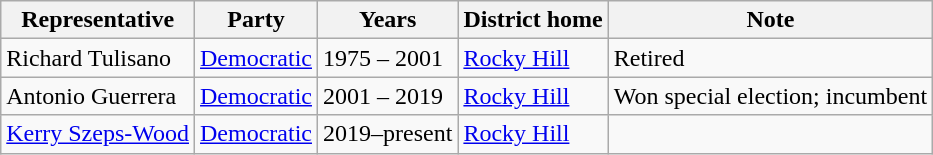<table class=wikitable>
<tr valign=bottom>
<th>Representative</th>
<th>Party</th>
<th>Years</th>
<th>District home</th>
<th>Note</th>
</tr>
<tr>
<td>Richard Tulisano</td>
<td><a href='#'>Democratic</a></td>
<td>1975 – 2001</td>
<td><a href='#'>Rocky Hill</a></td>
<td>Retired</td>
</tr>
<tr>
<td>Antonio Guerrera</td>
<td><a href='#'>Democratic</a></td>
<td>2001 – 2019</td>
<td><a href='#'>Rocky Hill</a></td>
<td>Won special election; incumbent</td>
</tr>
<tr>
<td><a href='#'>Kerry Szeps-Wood</a></td>
<td><a href='#'>Democratic</a></td>
<td>2019–present</td>
<td><a href='#'>Rocky Hill</a></td>
<td></td>
</tr>
</table>
